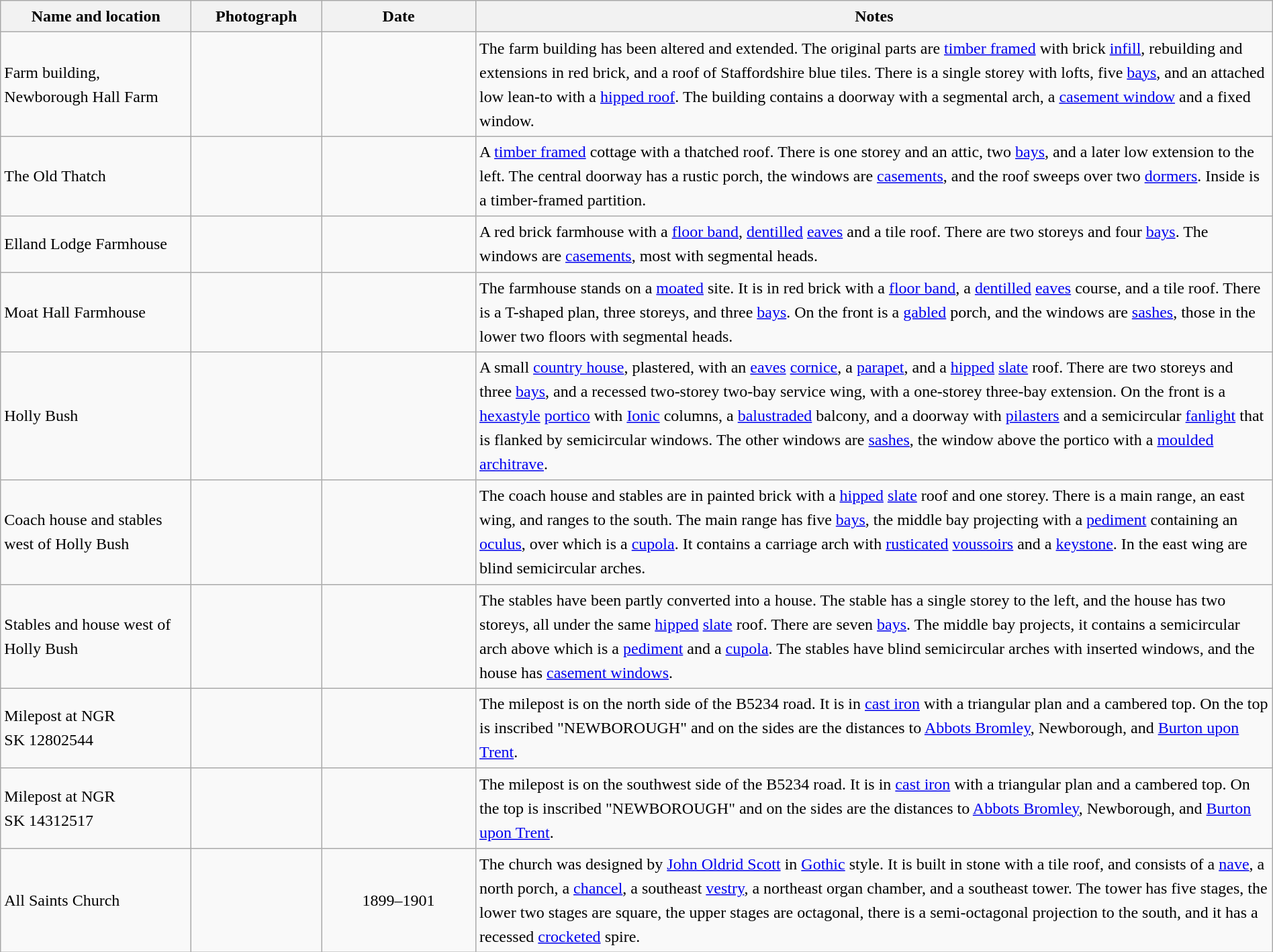<table class="wikitable sortable plainrowheaders" style="width:100%;border:0px;text-align:left;line-height:150%;">
<tr>
<th scope="col"  style="width:150px">Name and location</th>
<th scope="col"  style="width:100px" class="unsortable">Photograph</th>
<th scope="col"  style="width:120px">Date</th>
<th scope="col"  style="width:650px" class="unsortable">Notes</th>
</tr>
<tr>
<td>Farm building, Newborough Hall Farm<br><small></small></td>
<td></td>
<td align="center"></td>
<td>The farm building has been altered and extended.  The original parts are <a href='#'>timber framed</a> with brick <a href='#'>infill</a>, rebuilding and extensions in red brick, and a roof of Staffordshire blue tiles.  There is a single storey with lofts, five <a href='#'>bays</a>, and an attached low lean-to with a <a href='#'>hipped roof</a>.  The building contains a doorway with a segmental arch, a <a href='#'>casement window</a> and a fixed window.</td>
</tr>
<tr>
<td>The Old Thatch<br><small></small></td>
<td></td>
<td align="center"></td>
<td>A <a href='#'>timber framed</a> cottage with a thatched roof.  There is one storey and an attic, two <a href='#'>bays</a>, and a later low extension to the left.  The central doorway has a rustic porch, the windows are <a href='#'>casements</a>, and the roof sweeps over two <a href='#'>dormers</a>.  Inside is a timber-framed partition.</td>
</tr>
<tr>
<td>Elland Lodge Farmhouse<br><small></small></td>
<td></td>
<td align="center"></td>
<td>A red brick farmhouse with a <a href='#'>floor band</a>, <a href='#'>dentilled</a> <a href='#'>eaves</a> and a tile roof.  There are two storeys and four <a href='#'>bays</a>.  The windows are <a href='#'>casements</a>, most with segmental heads.</td>
</tr>
<tr>
<td>Moat Hall Farmhouse<br><small></small></td>
<td></td>
<td align="center"></td>
<td>The farmhouse stands on a <a href='#'>moated</a> site.  It is in red brick with a <a href='#'>floor band</a>, a <a href='#'>dentilled</a> <a href='#'>eaves</a> course, and a tile roof.  There is a T-shaped plan, three storeys, and three <a href='#'>bays</a>.  On the front is a <a href='#'>gabled</a> porch, and the windows are <a href='#'>sashes</a>, those in the lower two floors with segmental heads.</td>
</tr>
<tr>
<td>Holly Bush<br><small></small></td>
<td></td>
<td align="center"></td>
<td>A small <a href='#'>country house</a>, plastered, with an <a href='#'>eaves</a> <a href='#'>cornice</a>, a <a href='#'>parapet</a>, and a <a href='#'>hipped</a> <a href='#'>slate</a> roof.  There are two storeys and three <a href='#'>bays</a>, and a recessed two-storey two-bay service wing, with a one-storey three-bay extension.  On the front is a <a href='#'>hexastyle</a> <a href='#'>portico</a> with <a href='#'>Ionic</a> columns, a <a href='#'>balustraded</a> balcony, and a doorway with <a href='#'>pilasters</a> and a semicircular <a href='#'>fanlight</a> that is flanked by semicircular windows.  The other windows are <a href='#'>sashes</a>, the window above the portico with a <a href='#'>moulded</a> <a href='#'>architrave</a>.</td>
</tr>
<tr>
<td>Coach house and stables west of Holly Bush<br><small></small></td>
<td></td>
<td align="center"></td>
<td>The coach house and stables are in painted brick with a <a href='#'>hipped</a> <a href='#'>slate</a> roof and one storey.  There is a main range, an east wing, and ranges to the south.  The main range has five <a href='#'>bays</a>, the middle bay projecting with a <a href='#'>pediment</a> containing an <a href='#'>oculus</a>, over which is a <a href='#'>cupola</a>.  It contains a carriage arch with <a href='#'>rusticated</a> <a href='#'>voussoirs</a> and a <a href='#'>keystone</a>.  In the east wing are blind semicircular arches.</td>
</tr>
<tr>
<td>Stables and house west of Holly Bush<br><small></small></td>
<td></td>
<td align="center"></td>
<td>The stables have been partly converted into a house.  The stable has a single storey to the left, and the house has two storeys, all under the same <a href='#'>hipped</a> <a href='#'>slate</a> roof.  There are seven <a href='#'>bays</a>.  The middle bay projects, it contains a semicircular arch above which is a <a href='#'>pediment</a> and a <a href='#'>cupola</a>.  The stables have blind semicircular arches with inserted windows, and the house has <a href='#'>casement windows</a>.</td>
</tr>
<tr>
<td>Milepost at NGR SK 12802544<br><small></small></td>
<td></td>
<td align="center"></td>
<td>The milepost is on the north side of the B5234 road.  It is in <a href='#'>cast iron</a> with a triangular plan and a cambered top.  On the top is inscribed "NEWBOROUGH" and on the sides are the distances to <a href='#'>Abbots Bromley</a>, Newborough, and <a href='#'>Burton upon Trent</a>.</td>
</tr>
<tr>
<td>Milepost at NGR SK 14312517<br><small></small></td>
<td></td>
<td align="center"></td>
<td>The milepost is on the southwest side of the B5234 road.  It is in <a href='#'>cast iron</a> with a triangular plan and a cambered top.  On the top is inscribed "NEWBOROUGH" and on the sides are the distances to <a href='#'>Abbots Bromley</a>, Newborough, and <a href='#'>Burton upon Trent</a>.</td>
</tr>
<tr>
<td>All Saints Church<br><small></small></td>
<td></td>
<td align="center">1899–1901</td>
<td>The church was designed by <a href='#'>John Oldrid Scott</a> in <a href='#'>Gothic</a> style.  It is built in stone with a tile roof, and consists of a <a href='#'>nave</a>, a north porch, a <a href='#'>chancel</a>, a southeast <a href='#'>vestry</a>, a northeast organ chamber, and a southeast tower.  The tower has five stages, the lower two stages are square, the upper stages are octagonal, there is a semi-octagonal projection to the south, and it has a recessed <a href='#'>crocketed</a> spire.</td>
</tr>
<tr>
</tr>
</table>
